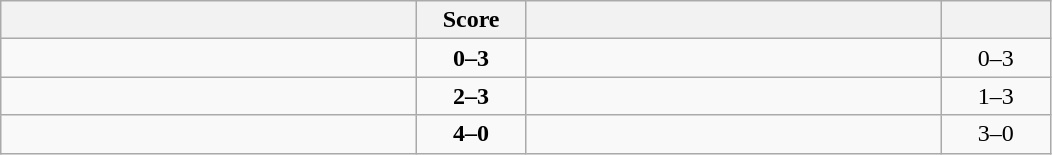<table class="wikitable" style="text-align: center; ">
<tr>
<th align="right" width="270"></th>
<th width="65">Score</th>
<th align="left" width="270"></th>
<th width="65"></th>
</tr>
<tr>
<td align="left"></td>
<td><strong>0–3</strong></td>
<td align="left"><strong></strong></td>
<td>0–3 <strong></strong></td>
</tr>
<tr>
<td align="left"></td>
<td><strong>2–3</strong></td>
<td align="left"><strong></strong></td>
<td>1–3 <strong></strong></td>
</tr>
<tr>
<td align="left"><strong></strong></td>
<td><strong>4–0</strong></td>
<td align="left"></td>
<td>3–0 <strong></strong></td>
</tr>
</table>
